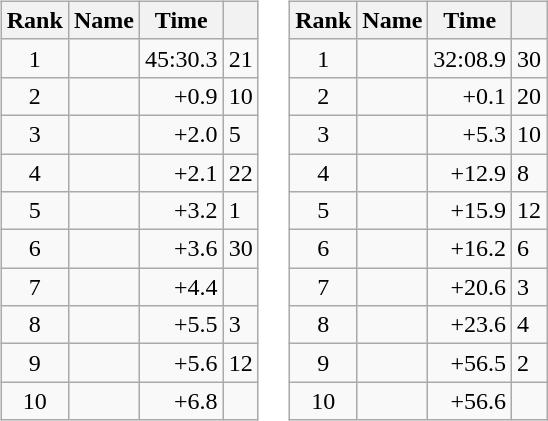<table border="0">
<tr>
<td valign="top"><br><table class="wikitable">
<tr>
<th>Rank</th>
<th>Name</th>
<th>Time</th>
<th></th>
</tr>
<tr>
<td style="text-align:center;">1</td>
<td></td>
<td align="right">45:30.3</td>
<td>21</td>
</tr>
<tr>
<td style="text-align:center;">2</td>
<td></td>
<td align="right">+0.9</td>
<td>10</td>
</tr>
<tr>
<td style="text-align:center;">3</td>
<td></td>
<td align="right">+2.0</td>
<td>5</td>
</tr>
<tr>
<td style="text-align:center;">4</td>
<td></td>
<td align="right">+2.1</td>
<td>22</td>
</tr>
<tr>
<td style="text-align:center;">5</td>
<td></td>
<td align="right">+3.2</td>
<td>1</td>
</tr>
<tr>
<td style="text-align:center;">6</td>
<td></td>
<td align="right">+3.6</td>
<td>30</td>
</tr>
<tr>
<td style="text-align:center;">7</td>
<td></td>
<td align="right">+4.4</td>
<td></td>
</tr>
<tr>
<td style="text-align:center;">8</td>
<td></td>
<td align="right">+5.5</td>
<td>3</td>
</tr>
<tr>
<td style="text-align:center;">9</td>
<td></td>
<td align="right">+5.6</td>
<td>12</td>
</tr>
<tr>
<td style="text-align:center;">10</td>
<td></td>
<td align="right">+6.8</td>
<td></td>
</tr>
</table>
</td>
<td valign="top"><br><table class="wikitable">
<tr>
<th>Rank</th>
<th>Name</th>
<th>Time</th>
<th></th>
</tr>
<tr>
<td style="text-align:center;">1</td>
<td></td>
<td align="right">32:08.9</td>
<td>30</td>
</tr>
<tr>
<td style="text-align:center;">2</td>
<td></td>
<td align="right">+0.1</td>
<td>20</td>
</tr>
<tr>
<td style="text-align:center;">3</td>
<td></td>
<td align="right">+5.3</td>
<td>10</td>
</tr>
<tr>
<td style="text-align:center;">4</td>
<td></td>
<td align="right">+12.9</td>
<td>8</td>
</tr>
<tr>
<td style="text-align:center;">5</td>
<td></td>
<td align="right">+15.9</td>
<td>12</td>
</tr>
<tr>
<td style="text-align:center;">6</td>
<td></td>
<td align="right">+16.2</td>
<td>6</td>
</tr>
<tr>
<td style="text-align:center;">7</td>
<td></td>
<td align="right">+20.6</td>
<td>3</td>
</tr>
<tr>
<td style="text-align:center;">8</td>
<td></td>
<td align="right">+23.6</td>
<td>4</td>
</tr>
<tr>
<td style="text-align:center;">9</td>
<td></td>
<td align="right">+56.5</td>
<td>2</td>
</tr>
<tr>
<td style="text-align:center;">10</td>
<td></td>
<td align="right">+56.6</td>
<td></td>
</tr>
</table>
</td>
</tr>
</table>
